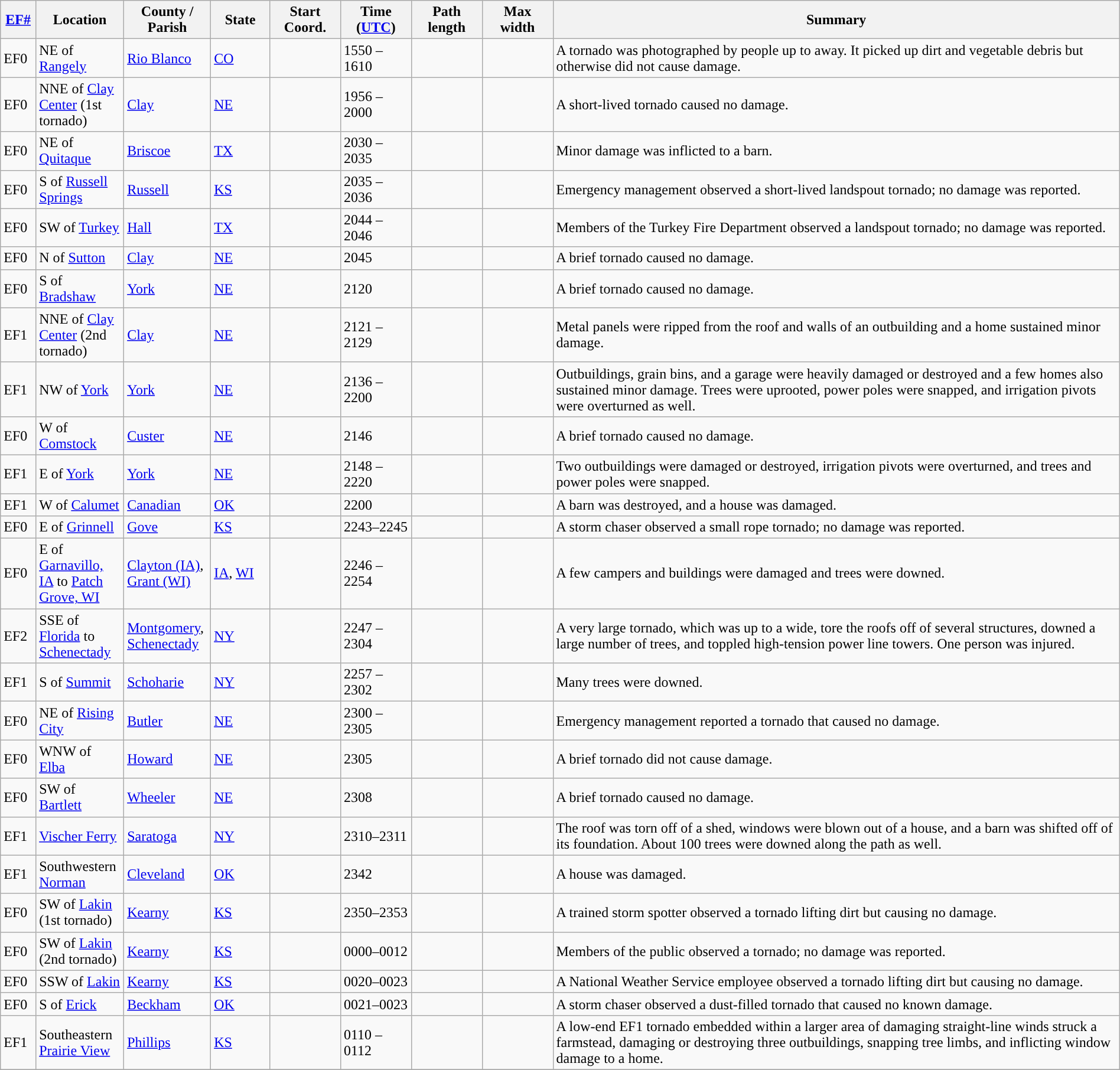<table class="wikitable sortable" style="width:100%;">
<tr>
<th scope="col" width="3%" align="center"><a href='#'>EF#</a></th>
<th scope="col" width="7%" align="center" class="unsortable">Location</th>
<th scope="col" width="6%" align="center" class="unsortable">County / Parish</th>
<th scope="col" width="5%" align="center">State</th>
<th scope="col" width="6%" align="center">Start Coord.</th>
<th scope="col" width="6%" align="center">Time (<a href='#'>UTC</a>)</th>
<th scope="col" width="6%" align="center">Path length</th>
<th scope="col" width="6%" align="center">Max width</th>
<th scope="col" width="48%" class="unsortable" align="center">Summary</th>
</tr>
<tr>
<td>EF0</td>
<td>NE of <a href='#'>Rangely</a></td>
<td><a href='#'>Rio Blanco</a></td>
<td><a href='#'>CO</a></td>
<td></td>
<td>1550 – 1610</td>
<td></td>
<td></td>
<td>A tornado was photographed by people up to  away. It picked up dirt and vegetable debris but otherwise did not cause damage.</td>
</tr>
<tr>
<td>EF0</td>
<td>NNE of <a href='#'>Clay Center</a> (1st tornado)</td>
<td><a href='#'>Clay</a></td>
<td><a href='#'>NE</a></td>
<td></td>
<td>1956 – 2000</td>
<td></td>
<td></td>
<td>A short-lived tornado caused no damage.</td>
</tr>
<tr>
<td>EF0</td>
<td>NE of <a href='#'>Quitaque</a></td>
<td><a href='#'>Briscoe</a></td>
<td><a href='#'>TX</a></td>
<td></td>
<td>2030 – 2035</td>
<td></td>
<td></td>
<td>Minor damage was inflicted to a barn.</td>
</tr>
<tr>
<td>EF0</td>
<td>S of <a href='#'>Russell Springs</a></td>
<td><a href='#'>Russell</a></td>
<td><a href='#'>KS</a></td>
<td></td>
<td>2035 – 2036</td>
<td></td>
<td></td>
<td>Emergency management observed a short-lived landspout tornado; no damage was reported.</td>
</tr>
<tr>
<td>EF0</td>
<td>SW of <a href='#'>Turkey</a></td>
<td><a href='#'>Hall</a></td>
<td><a href='#'>TX</a></td>
<td></td>
<td>2044 – 2046</td>
<td></td>
<td></td>
<td>Members of the Turkey Fire Department observed a landspout tornado; no damage was reported.</td>
</tr>
<tr>
<td>EF0</td>
<td>N of <a href='#'>Sutton</a></td>
<td><a href='#'>Clay</a></td>
<td><a href='#'>NE</a></td>
<td></td>
<td>2045</td>
<td></td>
<td></td>
<td>A brief tornado caused no damage.</td>
</tr>
<tr>
<td>EF0</td>
<td>S of <a href='#'>Bradshaw</a></td>
<td><a href='#'>York</a></td>
<td><a href='#'>NE</a></td>
<td></td>
<td>2120</td>
<td></td>
<td></td>
<td>A brief tornado caused no damage.</td>
</tr>
<tr>
<td>EF1</td>
<td>NNE of <a href='#'>Clay Center</a> (2nd tornado)</td>
<td><a href='#'>Clay</a></td>
<td><a href='#'>NE</a></td>
<td></td>
<td>2121 – 2129</td>
<td></td>
<td></td>
<td>Metal panels were ripped from the roof and walls of an outbuilding and a home sustained minor damage.</td>
</tr>
<tr>
<td>EF1</td>
<td>NW of <a href='#'>York</a></td>
<td><a href='#'>York</a></td>
<td><a href='#'>NE</a></td>
<td></td>
<td>2136 – 2200</td>
<td></td>
<td></td>
<td>Outbuildings, grain bins, and a garage were heavily damaged or destroyed and a few homes also sustained minor damage. Trees were uprooted, power poles were snapped, and irrigation pivots were overturned as well.</td>
</tr>
<tr>
<td>EF0</td>
<td>W of <a href='#'>Comstock</a></td>
<td><a href='#'>Custer</a></td>
<td><a href='#'>NE</a></td>
<td></td>
<td>2146</td>
<td></td>
<td></td>
<td>A brief tornado caused no damage.</td>
</tr>
<tr>
<td>EF1</td>
<td>E of <a href='#'>York</a></td>
<td><a href='#'>York</a></td>
<td><a href='#'>NE</a></td>
<td></td>
<td>2148 – 2220</td>
<td></td>
<td></td>
<td>Two outbuildings were damaged or destroyed, irrigation pivots were overturned, and trees and power poles were snapped.</td>
</tr>
<tr>
<td>EF1</td>
<td>W of <a href='#'>Calumet</a></td>
<td><a href='#'>Canadian</a></td>
<td><a href='#'>OK</a></td>
<td></td>
<td>2200</td>
<td></td>
<td></td>
<td>A barn was destroyed, and a house was damaged.</td>
</tr>
<tr>
<td>EF0</td>
<td>E of <a href='#'>Grinnell</a></td>
<td><a href='#'>Gove</a></td>
<td><a href='#'>KS</a></td>
<td></td>
<td>2243–2245</td>
<td></td>
<td></td>
<td>A storm chaser observed a small rope tornado; no damage was reported.</td>
</tr>
<tr>
<td>EF0</td>
<td>E of <a href='#'>Garnavillo, IA</a> to <a href='#'>Patch Grove, WI</a></td>
<td><a href='#'>Clayton (IA)</a>, <a href='#'>Grant (WI)</a></td>
<td><a href='#'>IA</a>, <a href='#'>WI</a></td>
<td></td>
<td>2246 – 2254</td>
<td></td>
<td></td>
<td>A few campers and buildings were damaged and trees were downed.</td>
</tr>
<tr>
<td>EF2</td>
<td>SSE of <a href='#'>Florida</a> to <a href='#'>Schenectady</a></td>
<td><a href='#'>Montgomery</a>, <a href='#'>Schenectady</a></td>
<td><a href='#'>NY</a></td>
<td></td>
<td>2247 – 2304</td>
<td></td>
<td></td>
<td>A very large tornado, which was up to a  wide, tore the roofs off of several structures, downed a large number of trees, and toppled high-tension power line towers. One person was injured.</td>
</tr>
<tr>
<td>EF1</td>
<td>S of <a href='#'>Summit</a></td>
<td><a href='#'>Schoharie</a></td>
<td><a href='#'>NY</a></td>
<td></td>
<td>2257 – 2302</td>
<td></td>
<td></td>
<td>Many trees were downed.</td>
</tr>
<tr>
<td>EF0</td>
<td>NE of <a href='#'>Rising City</a></td>
<td><a href='#'>Butler</a></td>
<td><a href='#'>NE</a></td>
<td></td>
<td>2300 – 2305</td>
<td></td>
<td></td>
<td>Emergency management reported a tornado that caused no damage.</td>
</tr>
<tr>
<td>EF0</td>
<td>WNW of <a href='#'>Elba</a></td>
<td><a href='#'>Howard</a></td>
<td><a href='#'>NE</a></td>
<td></td>
<td>2305</td>
<td></td>
<td></td>
<td>A brief tornado did not cause damage.</td>
</tr>
<tr>
<td>EF0</td>
<td>SW of <a href='#'>Bartlett</a></td>
<td><a href='#'>Wheeler</a></td>
<td><a href='#'>NE</a></td>
<td></td>
<td>2308</td>
<td></td>
<td></td>
<td>A brief tornado caused no damage.</td>
</tr>
<tr>
<td>EF1</td>
<td><a href='#'>Vischer Ferry</a></td>
<td><a href='#'>Saratoga</a></td>
<td><a href='#'>NY</a></td>
<td></td>
<td>2310–2311</td>
<td></td>
<td></td>
<td>The roof was torn off of a shed, windows were blown out of a house, and a barn was shifted off of its foundation. About 100 trees were downed along the path as well.</td>
</tr>
<tr>
<td>EF1</td>
<td>Southwestern <a href='#'>Norman</a></td>
<td><a href='#'>Cleveland</a></td>
<td><a href='#'>OK</a></td>
<td></td>
<td>2342</td>
<td></td>
<td></td>
<td>A house was damaged.</td>
</tr>
<tr>
<td>EF0</td>
<td>SW of <a href='#'>Lakin</a> (1st tornado)</td>
<td><a href='#'>Kearny</a></td>
<td><a href='#'>KS</a></td>
<td></td>
<td>2350–2353</td>
<td></td>
<td></td>
<td>A trained storm spotter observed a tornado lifting dirt but causing no damage.</td>
</tr>
<tr>
<td>EF0</td>
<td>SW of <a href='#'>Lakin</a> (2nd tornado)</td>
<td><a href='#'>Kearny</a></td>
<td><a href='#'>KS</a></td>
<td></td>
<td>0000–0012</td>
<td></td>
<td></td>
<td>Members of the public observed a tornado; no damage was reported.</td>
</tr>
<tr>
<td>EF0</td>
<td>SSW of <a href='#'>Lakin</a></td>
<td><a href='#'>Kearny</a></td>
<td><a href='#'>KS</a></td>
<td></td>
<td>0020–0023</td>
<td></td>
<td></td>
<td>A National Weather Service employee observed a tornado lifting dirt but causing no damage.</td>
</tr>
<tr>
<td>EF0</td>
<td>S of <a href='#'>Erick</a></td>
<td><a href='#'>Beckham</a></td>
<td><a href='#'>OK</a></td>
<td></td>
<td>0021–0023</td>
<td></td>
<td></td>
<td>A storm chaser observed a dust-filled tornado that caused no known damage.</td>
</tr>
<tr>
<td>EF1</td>
<td>Southeastern <a href='#'>Prairie View</a></td>
<td><a href='#'>Phillips</a></td>
<td><a href='#'>KS</a></td>
<td></td>
<td>0110 – 0112</td>
<td></td>
<td></td>
<td>A low-end EF1 tornado embedded within a larger area of damaging straight-line winds struck a farmstead, damaging or destroying three outbuildings, snapping tree limbs, and inflicting window damage to a home.</td>
</tr>
<tr>
</tr>
</table>
